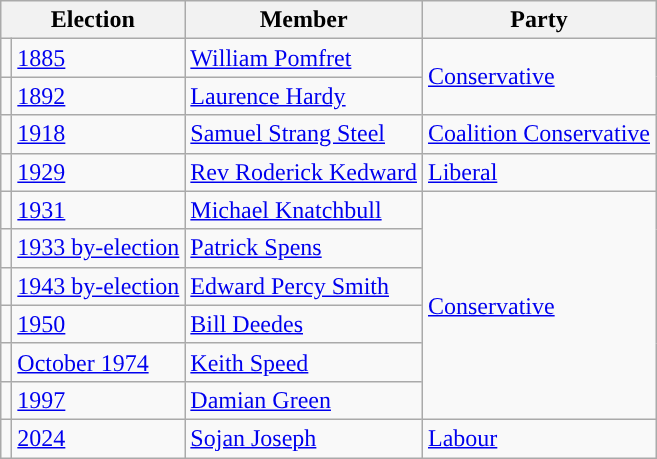<table class="wikitable">
<tr>
<th colspan="2">Election</th>
<th>Member</th>
<th>Party</th>
</tr>
<tr>
<td style="color:inherit;background-color: "></td>
<td><a href='#'>1885</a></td>
<td><a href='#'>William Pomfret</a></td>
<td rowspan="2"><a href='#'>Conservative</a></td>
</tr>
<tr>
<td style="color:inherit;background-color: "></td>
<td><a href='#'>1892</a></td>
<td><a href='#'>Laurence Hardy</a></td>
</tr>
<tr>
<td style="color:inherit;background-color: "></td>
<td><a href='#'>1918</a></td>
<td><a href='#'>Samuel Strang Steel</a></td>
<td><a href='#'>Coalition Conservative</a></td>
</tr>
<tr>
<td style="color:inherit;background-color: "></td>
<td><a href='#'>1929</a></td>
<td><a href='#'>Rev Roderick Kedward</a></td>
<td><a href='#'>Liberal</a></td>
</tr>
<tr>
<td style="color:inherit;background-color: "></td>
<td><a href='#'>1931</a></td>
<td><a href='#'>Michael Knatchbull</a></td>
<td rowspan="6"><a href='#'>Conservative</a></td>
</tr>
<tr>
<td style="color:inherit;background-color: "></td>
<td><a href='#'>1933 by-election</a></td>
<td><a href='#'>Patrick Spens</a></td>
</tr>
<tr>
<td style="color:inherit;background-color: "></td>
<td><a href='#'>1943 by-election</a></td>
<td><a href='#'>Edward Percy Smith</a></td>
</tr>
<tr>
<td style="color:inherit;background-color: "></td>
<td><a href='#'>1950</a></td>
<td><a href='#'>Bill Deedes</a></td>
</tr>
<tr>
<td style="color:inherit;background-color: "></td>
<td><a href='#'>October 1974</a></td>
<td><a href='#'>Keith Speed</a></td>
</tr>
<tr>
<td style="color:inherit;background-color: "></td>
<td><a href='#'>1997</a></td>
<td><a href='#'>Damian Green</a></td>
</tr>
<tr>
<td style="color:inherit;background-color: "></td>
<td><a href='#'>2024</a></td>
<td><a href='#'>Sojan Joseph</a></td>
<td><a href='#'>Labour</a></td>
</tr>
</table>
